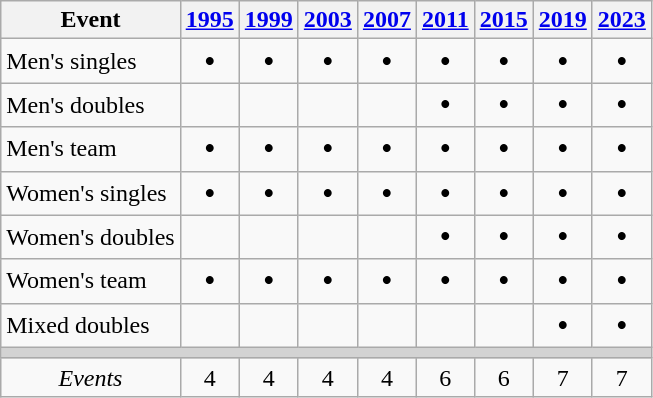<table class="wikitable" style="text-align:center">
<tr>
<th>Event</th>
<th><a href='#'>1995</a></th>
<th><a href='#'>1999</a></th>
<th><a href='#'>2003</a></th>
<th><a href='#'>2007</a></th>
<th><a href='#'>2011</a></th>
<th><a href='#'>2015</a></th>
<th><a href='#'>2019</a></th>
<th><a href='#'>2023</a></th>
</tr>
<tr>
<td align=left>Men's singles</td>
<td><big><strong>•</strong></big></td>
<td><big><strong>•</strong></big></td>
<td><big><strong>•</strong></big></td>
<td><big><strong>•</strong></big></td>
<td><big><strong>•</strong></big></td>
<td><big><strong>•</strong></big></td>
<td><big><strong>•</strong></big></td>
<td><big><strong>•</strong></big></td>
</tr>
<tr>
<td align=left>Men's doubles</td>
<td></td>
<td></td>
<td></td>
<td></td>
<td><big><strong>•</strong></big></td>
<td><big><strong>•</strong></big></td>
<td><big><strong>•</strong></big></td>
<td><big><strong>•</strong></big></td>
</tr>
<tr>
<td align=left>Men's team</td>
<td><big><strong>•</strong></big></td>
<td><big><strong>•</strong></big></td>
<td><big><strong>•</strong></big></td>
<td><big><strong>•</strong></big></td>
<td><big><strong>•</strong></big></td>
<td><big><strong>•</strong></big></td>
<td><big><strong>•</strong></big></td>
<td><big><strong>•</strong></big></td>
</tr>
<tr>
<td align=left>Women's singles</td>
<td><big><strong>•</strong></big></td>
<td><big><strong>•</strong></big></td>
<td><big><strong>•</strong></big></td>
<td><big><strong>•</strong></big></td>
<td><big><strong>•</strong></big></td>
<td><big><strong>•</strong></big></td>
<td><big><strong>•</strong></big></td>
<td><big><strong>•</strong></big></td>
</tr>
<tr>
<td align=left>Women's doubles</td>
<td></td>
<td></td>
<td></td>
<td></td>
<td><big><strong>•</strong></big></td>
<td><big><strong>•</strong></big></td>
<td><big><strong>•</strong></big></td>
<td><big><strong>•</strong></big></td>
</tr>
<tr>
<td align=left>Women's team</td>
<td><big><strong>•</strong></big></td>
<td><big><strong>•</strong></big></td>
<td><big><strong>•</strong></big></td>
<td><big><strong>•</strong></big></td>
<td><big><strong>•</strong></big></td>
<td><big><strong>•</strong></big></td>
<td><big><strong>•</strong></big></td>
<td><big><strong>•</strong></big></td>
</tr>
<tr>
<td align=left>Mixed doubles</td>
<td></td>
<td></td>
<td></td>
<td></td>
<td></td>
<td></td>
<td><big><strong>•</strong></big></td>
<td><big><strong>•</strong></big></td>
</tr>
<tr bgcolor=lightgray>
<td colspan="9"></td>
</tr>
<tr>
<td><em>Events</em></td>
<td>4</td>
<td>4</td>
<td>4</td>
<td>4</td>
<td>6</td>
<td>6</td>
<td>7</td>
<td>7</td>
</tr>
</table>
